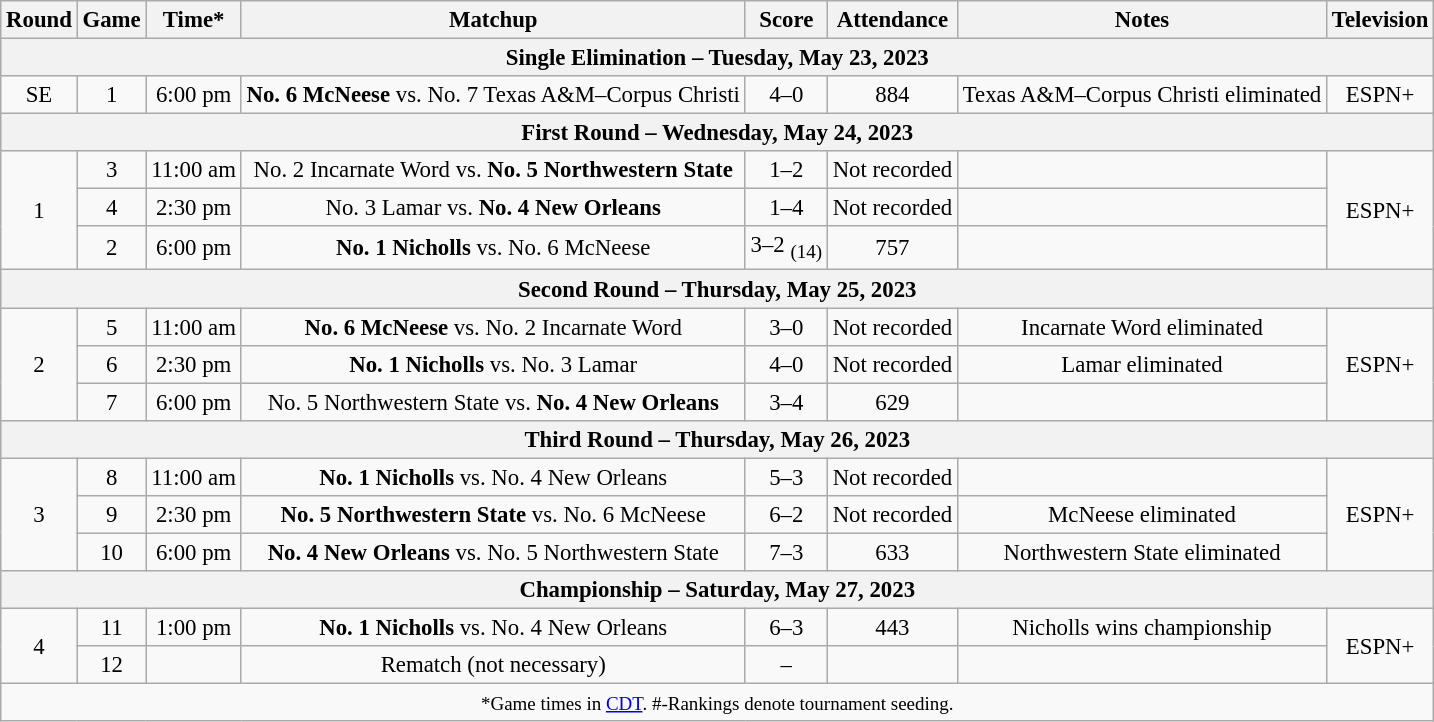<table class="wikitable" style="font-size: 95%;text-align:center">
<tr align="center">
<th>Round</th>
<th>Game</th>
<th>Time*</th>
<th>Matchup</th>
<th>Score</th>
<th>Attendance</th>
<th>Notes</th>
<th>Television</th>
</tr>
<tr>
<th colspan="8">Single Elimination – Tuesday, May 23, 2023</th>
</tr>
<tr>
<td rowspan="1">SE</td>
<td>1</td>
<td>6:00 pm</td>
<td><strong>No. 6 McNeese</strong> vs. No. 7 Texas A&M–Corpus Christi</td>
<td>4–0</td>
<td>884</td>
<td>Texas A&M–Corpus Christi eliminated</td>
<td rowspan="1">ESPN+</td>
</tr>
<tr>
<th colspan="8">First Round – Wednesday, May 24, 2023</th>
</tr>
<tr>
<td rowspan="3">1</td>
<td>3</td>
<td>11:00 am</td>
<td>No. 2 Incarnate Word vs. <strong>No. 5 Northwestern State</strong></td>
<td>1–2</td>
<td>Not recorded</td>
<td></td>
<td rowspan="3">ESPN+</td>
</tr>
<tr>
<td>4</td>
<td>2:30 pm</td>
<td>No. 3 Lamar vs. <strong>No. 4 New Orleans</strong></td>
<td>1–4</td>
<td>Not recorded</td>
<td></td>
</tr>
<tr>
<td>2</td>
<td>6:00 pm</td>
<td><strong>No. 1 Nicholls</strong> vs. No. 6 McNeese</td>
<td>3–2 <sub>(14)</sub></td>
<td>757</td>
<td></td>
</tr>
<tr>
<th colspan="8">Second Round – Thursday, May 25, 2023</th>
</tr>
<tr>
<td rowspan="3">2</td>
<td>5</td>
<td>11:00 am</td>
<td><strong>No. 6 McNeese</strong> vs. No. 2 Incarnate Word</td>
<td>3–0</td>
<td>Not recorded</td>
<td>Incarnate Word eliminated</td>
<td rowspan="3">ESPN+</td>
</tr>
<tr>
<td>6</td>
<td>2:30 pm</td>
<td><strong>No. 1 Nicholls</strong> vs. No. 3 Lamar</td>
<td>4–0</td>
<td>Not recorded</td>
<td>Lamar eliminated</td>
</tr>
<tr>
<td>7</td>
<td>6:00 pm</td>
<td>No. 5 Northwestern State vs. <strong>No. 4 New Orleans</strong></td>
<td>3–4</td>
<td>629</td>
<td></td>
</tr>
<tr>
<th colspan="8">Third Round – Thursday, May 26, 2023</th>
</tr>
<tr>
<td rowspan="3">3</td>
<td>8</td>
<td>11:00 am</td>
<td><strong>No. 1 Nicholls</strong> vs. No. 4 New Orleans</td>
<td>5–3</td>
<td>Not recorded</td>
<td></td>
<td rowspan="3">ESPN+</td>
</tr>
<tr>
<td>9</td>
<td>2:30 pm</td>
<td><strong>No. 5 Northwestern State</strong> vs. No. 6 McNeese</td>
<td>6–2</td>
<td>Not recorded</td>
<td>McNeese eliminated</td>
</tr>
<tr>
<td>10</td>
<td>6:00 pm</td>
<td><strong>No. 4 New Orleans</strong> vs. No. 5 Northwestern State</td>
<td>7–3</td>
<td>633</td>
<td>Northwestern State eliminated</td>
</tr>
<tr>
<th colspan="8">Championship – Saturday, May 27, 2023</th>
</tr>
<tr>
<td rowspan="2">4</td>
<td>11</td>
<td>1:00 pm</td>
<td><strong>No. 1 Nicholls</strong> vs. No. 4 New Orleans</td>
<td>6–3</td>
<td>443</td>
<td>Nicholls wins championship</td>
<td rowspan="2">ESPN+</td>
</tr>
<tr>
<td>12</td>
<td></td>
<td>Rematch (not necessary)</td>
<td>–</td>
<td></td>
<td></td>
</tr>
<tr>
<td colspan="8"><small>*Game times in <a href='#'>CDT</a>. #-Rankings denote tournament seeding.</small></td>
</tr>
</table>
